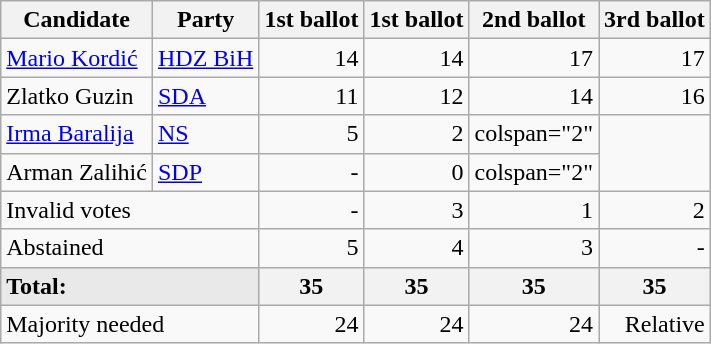<table class="wikitable" border="1">
<tr>
<th>Candidate</th>
<th>Party</th>
<th>1st ballot</th>
<th>1st ballot </th>
<th>2nd ballot</th>
<th>3rd ballot</th>
</tr>
<tr>
<td><a href='#'>Mario Kordić</a></td>
<td align="left"><a href='#'>HDZ BiH</a></td>
<td align="right">14</td>
<td align="right">14</td>
<td align="right">17</td>
<td align="right">17</td>
</tr>
<tr>
<td>Zlatko Guzin</td>
<td align="left"><a href='#'>SDA</a></td>
<td align="right">11</td>
<td align="right">12</td>
<td align="right">14</td>
<td align="right">16</td>
</tr>
<tr>
<td><a href='#'>Irma Baralija</a></td>
<td align="left"><a href='#'>NS</a></td>
<td align="right">5</td>
<td align="right">2</td>
<td>colspan="2" </td>
</tr>
<tr>
<td>Arman Zalihić</td>
<td align="left"><a href='#'>SDP</a></td>
<td align="right">-</td>
<td align="right">0</td>
<td>colspan="2" </td>
</tr>
<tr>
<td colspan="2">Invalid votes</td>
<td align="right">-</td>
<td align="right">3</td>
<td align="right">1</td>
<td align="right">2</td>
</tr>
<tr>
<td colspan="2">Abstained</td>
<td align="right">5</td>
<td align="right">4</td>
<td align="right">3</td>
<td align="right">-</td>
</tr>
<tr style="background-color:#E9E9E9">
<td colspan="2"><strong>Total:</strong></td>
<th align="right">35</th>
<th align="right">35</th>
<th align="right">35</th>
<th align="right">35</th>
</tr>
<tr>
<td colspan="2">Majority needed</td>
<td align="right">24</td>
<td align="right">24</td>
<td align="right">24</td>
<td align="right">Relative</td>
</tr>
</table>
